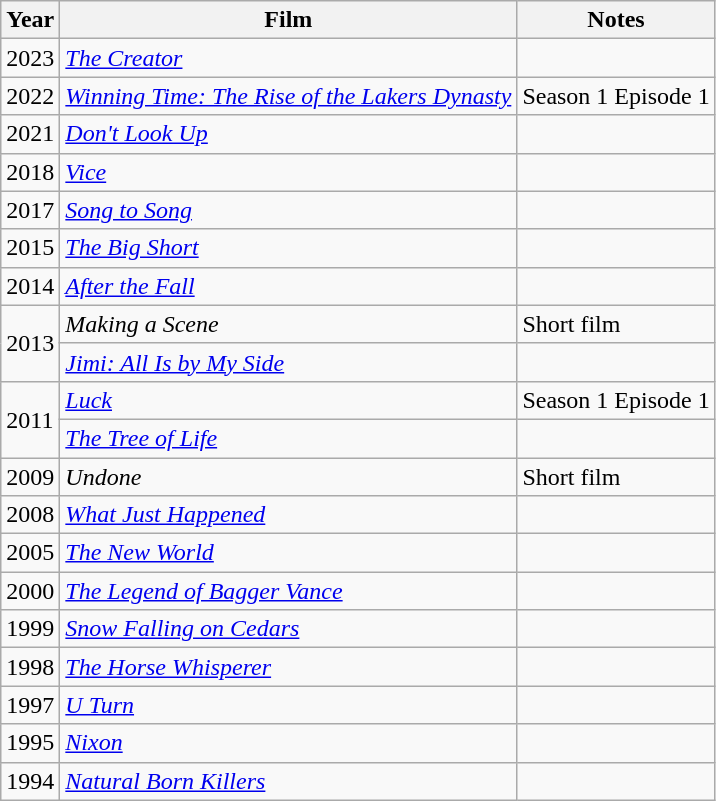<table class="wikitable">
<tr>
<th>Year</th>
<th>Film</th>
<th>Notes</th>
</tr>
<tr>
<td>2023</td>
<td><em><a href='#'>The Creator</a></em></td>
<td></td>
</tr>
<tr>
<td>2022</td>
<td><em><a href='#'>Winning Time: The Rise of the Lakers Dynasty</a></em></td>
<td>Season 1 Episode 1</td>
</tr>
<tr>
<td>2021</td>
<td><em><a href='#'>Don't Look Up</a></em></td>
<td></td>
</tr>
<tr>
<td>2018</td>
<td><em><a href='#'>Vice</a></em></td>
<td></td>
</tr>
<tr>
<td>2017</td>
<td><em><a href='#'>Song to Song</a></em></td>
<td></td>
</tr>
<tr>
<td>2015</td>
<td><em><a href='#'>The Big Short</a></em></td>
<td></td>
</tr>
<tr>
<td>2014</td>
<td><em><a href='#'>After the Fall</a></em></td>
<td></td>
</tr>
<tr>
<td rowspan="2">2013</td>
<td><em>Making a Scene</em></td>
<td>Short film</td>
</tr>
<tr>
<td><em><a href='#'>Jimi: All Is by My Side</a></em></td>
<td></td>
</tr>
<tr>
<td rowspan="2">2011</td>
<td><em><a href='#'>Luck</a></em></td>
<td>Season 1 Episode 1</td>
</tr>
<tr>
<td><em><a href='#'>The Tree of Life</a></em></td>
<td></td>
</tr>
<tr>
<td>2009</td>
<td><em>Undone</em></td>
<td>Short film</td>
</tr>
<tr>
<td>2008</td>
<td><em><a href='#'>What Just Happened</a></em></td>
<td></td>
</tr>
<tr>
<td>2005</td>
<td><em><a href='#'>The New World</a></em></td>
<td></td>
</tr>
<tr>
<td>2000</td>
<td><em><a href='#'>The Legend of Bagger Vance</a></em></td>
<td></td>
</tr>
<tr>
<td>1999</td>
<td><em><a href='#'>Snow Falling on Cedars</a></em></td>
<td></td>
</tr>
<tr>
<td>1998</td>
<td><em><a href='#'>The Horse Whisperer</a></em></td>
<td></td>
</tr>
<tr>
<td>1997</td>
<td><em><a href='#'>U Turn</a></em></td>
<td></td>
</tr>
<tr>
<td>1995</td>
<td><em><a href='#'>Nixon</a></em></td>
<td></td>
</tr>
<tr>
<td>1994</td>
<td><em><a href='#'>Natural Born Killers</a></em></td>
<td></td>
</tr>
</table>
